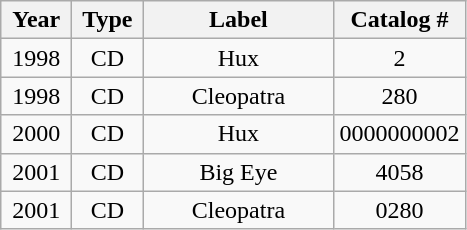<table class="wikitable" border="1">
<tr>
<th width=40>Year</th>
<th width=40>Type</th>
<th width=120>Label</th>
<th width=80>Catalog #</th>
</tr>
<tr>
<td align="center">1998</td>
<td align="center">CD</td>
<td align="center">Hux</td>
<td align="center">2</td>
</tr>
<tr>
<td align="center">1998</td>
<td align="center">CD</td>
<td align="center">Cleopatra</td>
<td align="center">280</td>
</tr>
<tr>
<td align="center">2000</td>
<td align="center">CD</td>
<td align="center">Hux</td>
<td align="center">0000000002</td>
</tr>
<tr>
<td align="center">2001</td>
<td align="center">CD</td>
<td align="center">Big Eye</td>
<td align="center">4058</td>
</tr>
<tr>
<td align="center">2001</td>
<td align="center">CD</td>
<td align="center">Cleopatra</td>
<td align="center">0280</td>
</tr>
</table>
